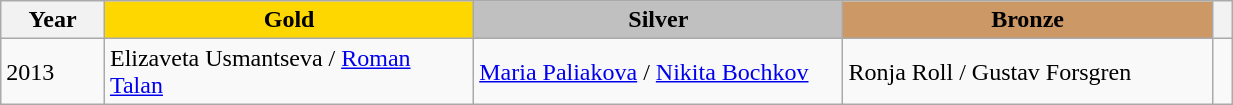<table class="wikitable unsortable" style="text-align:left; width:65%">
<tr>
<th scope="col" style="text-align:center">Year</th>
<th scope="col" style="text-align:center; width:30%; background:gold">Gold</th>
<th scope="col" style="text-align:center; width:30%; background:silver">Silver</th>
<th scope="col" style="text-align:center; width:30%; background:#c96">Bronze</th>
<th scope="col" style="text-align:center"></th>
</tr>
<tr>
<td>2013</td>
<td> Elizaveta Usmantseva / <a href='#'>Roman Talan</a></td>
<td> <a href='#'>Maria Paliakova</a> / <a href='#'>Nikita Bochkov</a></td>
<td> Ronja Roll / Gustav Forsgren</td>
<td></td>
</tr>
</table>
